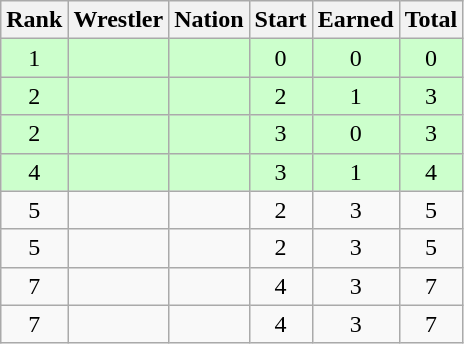<table class="wikitable sortable" style="text-align:center;">
<tr>
<th>Rank</th>
<th>Wrestler</th>
<th>Nation</th>
<th>Start</th>
<th>Earned</th>
<th>Total</th>
</tr>
<tr style="background:#cfc;">
<td>1</td>
<td align=left></td>
<td align=left></td>
<td>0</td>
<td>0</td>
<td>0</td>
</tr>
<tr style="background:#cfc;">
<td>2</td>
<td align=left></td>
<td align=left></td>
<td>2</td>
<td>1</td>
<td>3</td>
</tr>
<tr style="background:#cfc;">
<td>2</td>
<td align=left></td>
<td align=left></td>
<td>3</td>
<td>0</td>
<td>3</td>
</tr>
<tr style="background:#cfc;">
<td>4</td>
<td align=left></td>
<td align=left></td>
<td>3</td>
<td>1</td>
<td>4</td>
</tr>
<tr>
<td>5</td>
<td align=left></td>
<td align=left></td>
<td>2</td>
<td>3</td>
<td>5</td>
</tr>
<tr>
<td>5</td>
<td align=left></td>
<td align=left></td>
<td>2</td>
<td>3</td>
<td>5</td>
</tr>
<tr>
<td>7</td>
<td align=left></td>
<td align=left></td>
<td>4</td>
<td>3</td>
<td>7</td>
</tr>
<tr>
<td>7</td>
<td align=left></td>
<td align=left></td>
<td>4</td>
<td>3</td>
<td>7</td>
</tr>
</table>
